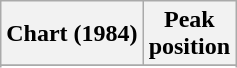<table class="wikitable sortable plainrowheaders">
<tr>
<th scope="col">Chart (1984)</th>
<th scope="col">Peak<br>position</th>
</tr>
<tr>
</tr>
<tr>
</tr>
<tr>
</tr>
</table>
